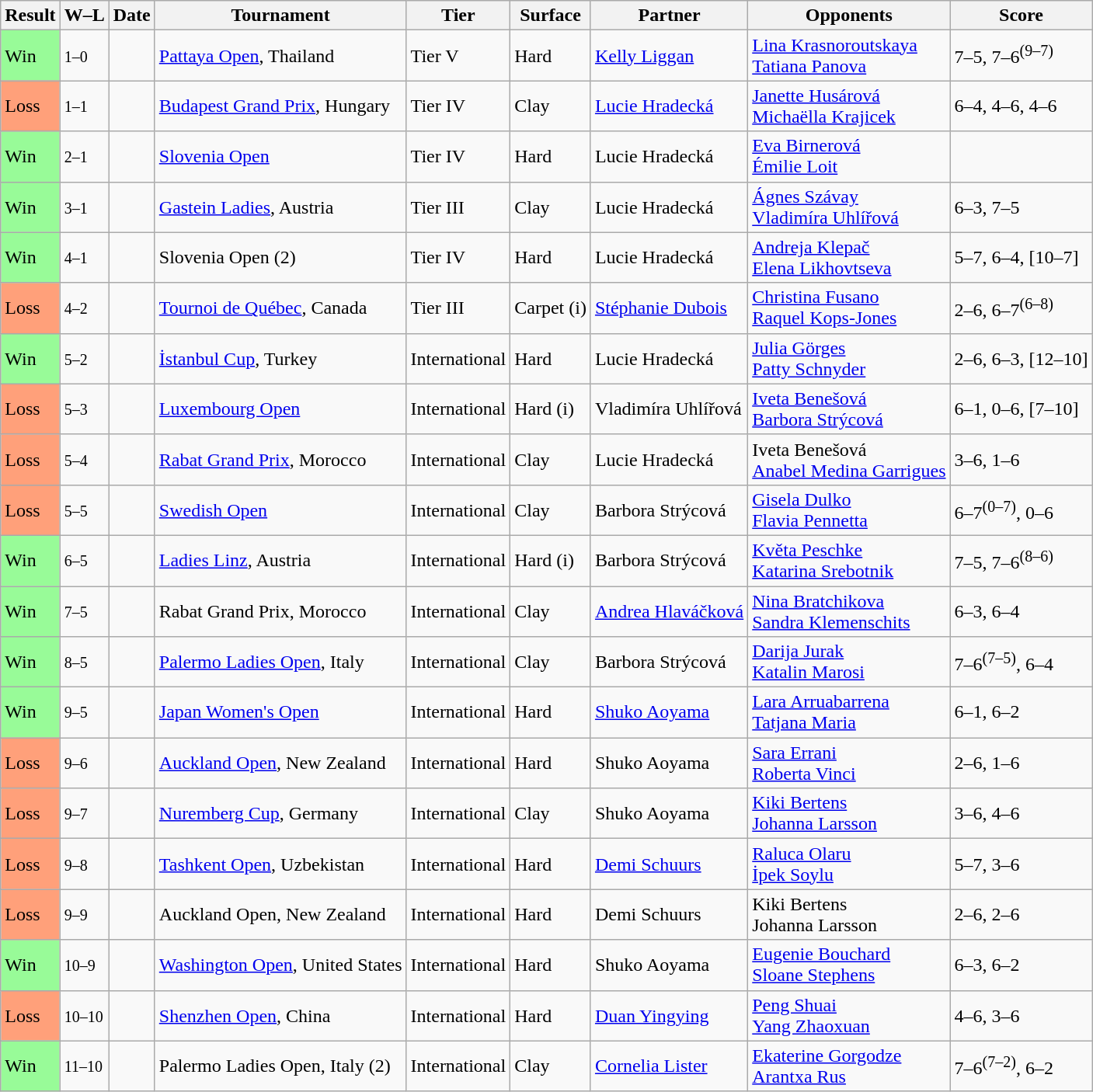<table class="sortable wikitable">
<tr>
<th>Result</th>
<th class="unsortable">W–L</th>
<th>Date</th>
<th>Tournament</th>
<th>Tier</th>
<th>Surface</th>
<th>Partner</th>
<th>Opponents</th>
<th class="unsortable">Score</th>
</tr>
<tr>
<td style="background:#98fb98;">Win</td>
<td><small>1–0</small></td>
<td><a href='#'></a></td>
<td><a href='#'>Pattaya Open</a>, Thailand</td>
<td>Tier V</td>
<td>Hard</td>
<td> <a href='#'>Kelly Liggan</a></td>
<td> <a href='#'>Lina Krasnoroutskaya</a> <br>  <a href='#'>Tatiana Panova</a></td>
<td>7–5, 7–6<sup>(9–7)</sup></td>
</tr>
<tr>
<td style="background:#ffa07a;">Loss</td>
<td><small>1–1</small></td>
<td><a href='#'></a></td>
<td><a href='#'>Budapest Grand Prix</a>, Hungary</td>
<td>Tier IV</td>
<td>Clay</td>
<td> <a href='#'>Lucie Hradecká</a></td>
<td> <a href='#'>Janette Husárová</a> <br>  <a href='#'>Michaëlla Krajicek</a></td>
<td>6–4, 4–6, 4–6</td>
</tr>
<tr>
<td style="background:#98fb98;">Win</td>
<td><small>2–1</small></td>
<td></td>
<td><a href='#'>Slovenia Open</a></td>
<td>Tier IV</td>
<td>Hard</td>
<td> Lucie Hradecká</td>
<td> <a href='#'>Eva Birnerová</a> <br>  <a href='#'>Émilie Loit</a></td>
<td></td>
</tr>
<tr>
<td style="background:#98fb98;">Win</td>
<td><small>3–1</small></td>
<td><a href='#'></a></td>
<td><a href='#'>Gastein Ladies</a>, Austria</td>
<td>Tier III</td>
<td>Clay</td>
<td> Lucie Hradecká</td>
<td> <a href='#'>Ágnes Szávay</a> <br>  <a href='#'>Vladimíra Uhlířová</a></td>
<td>6–3, 7–5</td>
</tr>
<tr>
<td style="background:#98fb98;">Win</td>
<td><small>4–1</small></td>
<td></td>
<td>Slovenia Open (2)</td>
<td>Tier IV</td>
<td>Hard</td>
<td> Lucie Hradecká</td>
<td> <a href='#'>Andreja Klepač</a> <br>  <a href='#'>Elena Likhovtseva</a></td>
<td>5–7, 6–4, [10–7]</td>
</tr>
<tr>
<td style="background:#ffa07a;">Loss</td>
<td><small>4–2</small></td>
<td><a href='#'></a></td>
<td><a href='#'>Tournoi de Québec</a>, Canada</td>
<td>Tier III</td>
<td>Carpet (i)</td>
<td> <a href='#'>Stéphanie Dubois</a></td>
<td> <a href='#'>Christina Fusano</a> <br>  <a href='#'>Raquel Kops-Jones</a></td>
<td>2–6, 6–7<sup>(6–8)</sup></td>
</tr>
<tr>
<td style="background:#98fb98;">Win</td>
<td><small>5–2</small></td>
<td><a href='#'></a></td>
<td><a href='#'>İstanbul Cup</a>, Turkey</td>
<td>International</td>
<td>Hard</td>
<td> Lucie Hradecká</td>
<td> <a href='#'>Julia Görges</a> <br>  <a href='#'>Patty Schnyder</a></td>
<td>2–6, 6–3, [12–10]</td>
</tr>
<tr>
<td style="background:#ffa07a;">Loss</td>
<td><small>5–3</small></td>
<td><a href='#'></a></td>
<td><a href='#'>Luxembourg Open</a></td>
<td>International</td>
<td>Hard (i)</td>
<td> Vladimíra Uhlířová</td>
<td> <a href='#'>Iveta Benešová</a> <br>  <a href='#'>Barbora Strýcová</a></td>
<td>6–1, 0–6, [7–10]</td>
</tr>
<tr>
<td style="background:#ffa07a;">Loss</td>
<td><small>5–4</small></td>
<td><a href='#'></a></td>
<td><a href='#'>Rabat Grand Prix</a>, Morocco</td>
<td>International</td>
<td>Clay</td>
<td> Lucie Hradecká</td>
<td> Iveta Benešová <br>  <a href='#'>Anabel Medina Garrigues</a></td>
<td>3–6, 1–6</td>
</tr>
<tr>
<td style="background:#ffa07a;">Loss</td>
<td><small>5–5</small></td>
<td><a href='#'></a></td>
<td><a href='#'>Swedish Open</a></td>
<td>International</td>
<td>Clay</td>
<td> Barbora Strýcová</td>
<td> <a href='#'>Gisela Dulko</a> <br>  <a href='#'>Flavia Pennetta</a></td>
<td>6–7<sup>(0–7)</sup>, 0–6</td>
</tr>
<tr>
<td style="background:#98fb98;">Win</td>
<td><small>6–5</small></td>
<td><a href='#'></a></td>
<td><a href='#'>Ladies Linz</a>, Austria</td>
<td>International</td>
<td>Hard (i)</td>
<td> Barbora Strýcová</td>
<td> <a href='#'>Květa Peschke</a> <br>  <a href='#'>Katarina Srebotnik</a></td>
<td>7–5, 7–6<sup>(8–6)</sup></td>
</tr>
<tr>
<td style="background:#98fb98;">Win</td>
<td><small>7–5</small></td>
<td><a href='#'></a></td>
<td>Rabat Grand Prix, Morocco</td>
<td>International</td>
<td>Clay</td>
<td> <a href='#'>Andrea Hlaváčková</a></td>
<td> <a href='#'>Nina Bratchikova</a> <br>  <a href='#'>Sandra Klemenschits</a></td>
<td>6–3, 6–4</td>
</tr>
<tr>
<td style="background:#98fb98;">Win</td>
<td><small>8–5</small></td>
<td><a href='#'></a></td>
<td><a href='#'>Palermo Ladies Open</a>, Italy</td>
<td>International</td>
<td>Clay</td>
<td> Barbora Strýcová</td>
<td> <a href='#'>Darija Jurak</a> <br>  <a href='#'>Katalin Marosi</a></td>
<td>7–6<sup>(7–5)</sup>, 6–4</td>
</tr>
<tr>
<td style="background:#98fb98;">Win</td>
<td><small>9–5</small></td>
<td><a href='#'></a></td>
<td><a href='#'>Japan Women's Open</a></td>
<td>International</td>
<td>Hard</td>
<td> <a href='#'>Shuko Aoyama</a></td>
<td> <a href='#'>Lara Arruabarrena</a> <br>  <a href='#'>Tatjana Maria</a></td>
<td>6–1, 6–2</td>
</tr>
<tr>
<td style="background:#ffa07a;">Loss</td>
<td><small>9–6</small></td>
<td><a href='#'></a></td>
<td><a href='#'>Auckland Open</a>, New Zealand</td>
<td>International</td>
<td>Hard</td>
<td> Shuko Aoyama</td>
<td> <a href='#'>Sara Errani</a> <br>  <a href='#'>Roberta Vinci</a></td>
<td>2–6, 1–6</td>
</tr>
<tr>
<td style="background:#ffa07a;">Loss</td>
<td><small>9–7</small></td>
<td><a href='#'></a></td>
<td><a href='#'>Nuremberg Cup</a>, Germany</td>
<td>International</td>
<td>Clay</td>
<td> Shuko Aoyama</td>
<td> <a href='#'>Kiki Bertens</a> <br>  <a href='#'>Johanna Larsson</a></td>
<td>3–6, 4–6</td>
</tr>
<tr>
<td style="background:#ffa07a;">Loss</td>
<td><small>9–8</small></td>
<td><a href='#'></a></td>
<td><a href='#'>Tashkent Open</a>, Uzbekistan</td>
<td>International</td>
<td>Hard</td>
<td> <a href='#'>Demi Schuurs</a></td>
<td> <a href='#'>Raluca Olaru</a> <br>  <a href='#'>İpek Soylu</a></td>
<td>5–7, 3–6</td>
</tr>
<tr>
<td style="background:#ffa07a">Loss</td>
<td><small>9–9</small></td>
<td><a href='#'></a></td>
<td>Auckland Open, New Zealand</td>
<td>International</td>
<td>Hard</td>
<td> Demi Schuurs</td>
<td> Kiki Bertens <br>  Johanna Larsson</td>
<td>2–6, 2–6</td>
</tr>
<tr>
<td bgcolor=98fb98>Win</td>
<td><small>10–9</small></td>
<td><a href='#'></a></td>
<td><a href='#'>Washington Open</a>, United States</td>
<td>International</td>
<td>Hard</td>
<td> Shuko Aoyama</td>
<td> <a href='#'>Eugenie Bouchard</a> <br>  <a href='#'>Sloane Stephens</a></td>
<td>6–3, 6–2</td>
</tr>
<tr>
<td bgcolor=ffa07a>Loss</td>
<td><small>10–10</small></td>
<td><a href='#'></a></td>
<td><a href='#'>Shenzhen Open</a>, China</td>
<td>International</td>
<td>Hard</td>
<td> <a href='#'>Duan Yingying</a></td>
<td> <a href='#'>Peng Shuai</a> <br>  <a href='#'>Yang Zhaoxuan</a></td>
<td>4–6, 3–6</td>
</tr>
<tr>
<td bgcolor=98fb98>Win</td>
<td><small>11–10</small></td>
<td><a href='#'></a></td>
<td>Palermo Ladies Open, Italy (2)</td>
<td>International</td>
<td>Clay</td>
<td> <a href='#'>Cornelia Lister</a></td>
<td> <a href='#'>Ekaterine Gorgodze</a> <br>  <a href='#'>Arantxa Rus</a></td>
<td>7–6<sup>(7–2)</sup>, 6–2</td>
</tr>
</table>
